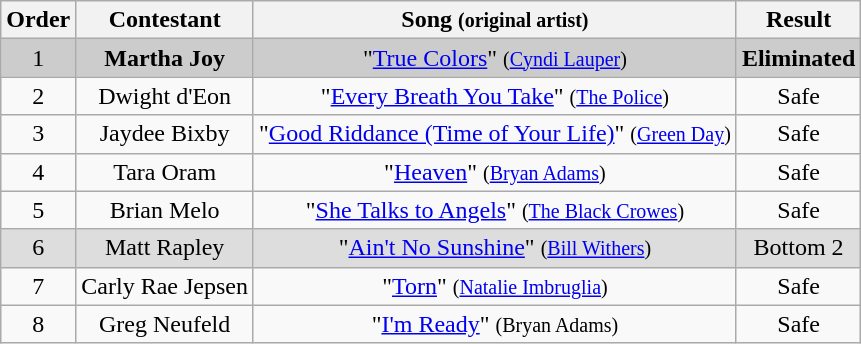<table class="wikitable plainrowheaders" style="text-align:center;">
<tr>
<th>Order</th>
<th>Contestant</th>
<th>Song <small>(original artist)</small></th>
<th>Result</th>
</tr>
<tr style="background:#ccc;">
<td>1</td>
<td><strong>Martha Joy</strong></td>
<td>"<a href='#'>True Colors</a>" <small>(<a href='#'>Cyndi Lauper</a>)</small></td>
<td><strong>Eliminated</strong></td>
</tr>
<tr>
<td>2</td>
<td>Dwight d'Eon</td>
<td>"<a href='#'>Every Breath You Take</a>" <small>(<a href='#'>The Police</a>)</small></td>
<td>Safe</td>
</tr>
<tr>
<td>3</td>
<td>Jaydee Bixby</td>
<td>"<a href='#'>Good Riddance (Time of Your Life)</a>" <small>(<a href='#'>Green Day</a>)</small></td>
<td>Safe</td>
</tr>
<tr>
<td>4</td>
<td>Tara Oram</td>
<td>"<a href='#'>Heaven</a>" <small>(<a href='#'>Bryan Adams</a>)</small></td>
<td>Safe</td>
</tr>
<tr>
<td>5</td>
<td>Brian Melo</td>
<td>"<a href='#'>She Talks to Angels</a>" <small>(<a href='#'>The Black Crowes</a>)</small></td>
<td>Safe</td>
</tr>
<tr style="background:#ddd;">
<td>6</td>
<td>Matt Rapley</td>
<td>"<a href='#'>Ain't No Sunshine</a>" <small>(<a href='#'>Bill Withers</a>)</small></td>
<td>Bottom 2</td>
</tr>
<tr>
<td>7</td>
<td>Carly Rae Jepsen</td>
<td>"<a href='#'>Torn</a>" <small>(<a href='#'>Natalie Imbruglia</a>)</small></td>
<td>Safe</td>
</tr>
<tr>
<td>8</td>
<td>Greg Neufeld</td>
<td>"<a href='#'>I'm Ready</a>" <small>(Bryan Adams)</small></td>
<td>Safe</td>
</tr>
</table>
